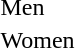<table>
<tr>
<td>Men<br></td>
<td></td>
<td></td>
<td></td>
</tr>
<tr>
<td>Women<br></td>
<td></td>
<td></td>
<td></td>
</tr>
</table>
